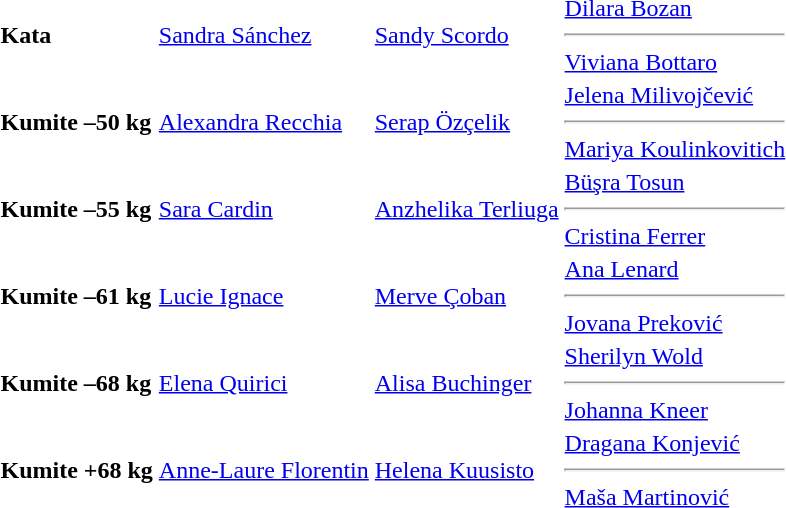<table>
<tr>
<td><strong>Kata</strong></td>
<td> <a href='#'>Sandra Sánchez</a></td>
<td> <a href='#'>Sandy Scordo</a></td>
<td> <a href='#'>Dilara Bozan</a><hr> <a href='#'>Viviana Bottaro</a></td>
</tr>
<tr>
<td><strong>Kumite –50 kg</strong></td>
<td> <a href='#'>Alexandra Recchia</a></td>
<td> <a href='#'>Serap Özçelik</a></td>
<td> <a href='#'>Jelena Milivojčević</a><hr> <a href='#'>Mariya Koulinkovitich</a></td>
</tr>
<tr>
<td><strong>Kumite –55 kg</strong></td>
<td> <a href='#'>Sara Cardin</a></td>
<td> <a href='#'>Anzhelika Terliuga</a></td>
<td> <a href='#'>Büşra Tosun</a><hr> <a href='#'>Cristina Ferrer</a></td>
</tr>
<tr>
<td><strong>Kumite –61 kg</strong></td>
<td> <a href='#'>Lucie Ignace</a></td>
<td> <a href='#'>Merve Çoban</a></td>
<td> <a href='#'>Ana Lenard</a><hr> <a href='#'>Jovana Preković</a></td>
</tr>
<tr>
<td><strong>Kumite –68 kg</strong></td>
<td> <a href='#'>Elena Quirici</a></td>
<td> <a href='#'>Alisa Buchinger</a></td>
<td> <a href='#'>Sherilyn Wold</a><hr> <a href='#'>Johanna Kneer</a></td>
</tr>
<tr>
<td><strong>Kumite +68 kg</strong></td>
<td> <a href='#'>Anne-Laure Florentin</a></td>
<td> <a href='#'>Helena Kuusisto</a></td>
<td> <a href='#'>Dragana Konjević</a><hr> <a href='#'>Maša Martinović</a></td>
</tr>
</table>
